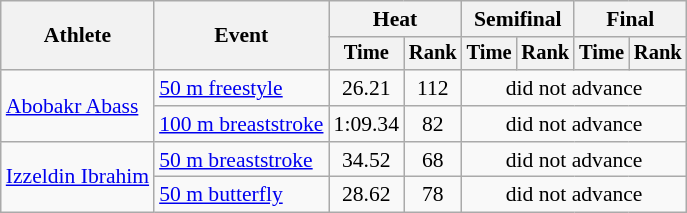<table class="wikitable" style="text-align:center; font-size:90%">
<tr>
<th rowspan="2">Athlete</th>
<th rowspan="2">Event</th>
<th colspan="2">Heat</th>
<th colspan="2">Semifinal</th>
<th colspan="2">Final</th>
</tr>
<tr style="font-size:95%">
<th>Time</th>
<th>Rank</th>
<th>Time</th>
<th>Rank</th>
<th>Time</th>
<th>Rank</th>
</tr>
<tr>
<td align=left rowspan=2><a href='#'>Abobakr Abass</a></td>
<td align=left><a href='#'>50 m freestyle</a></td>
<td>26.21</td>
<td>112</td>
<td colspan=4>did not advance</td>
</tr>
<tr>
<td align=left><a href='#'>100 m breaststroke</a></td>
<td>1:09.34</td>
<td>82</td>
<td colspan=4>did not advance</td>
</tr>
<tr>
<td align=left rowspan=2><a href='#'>Izzeldin Ibrahim</a></td>
<td align=left><a href='#'>50 m breaststroke</a></td>
<td>34.52</td>
<td>68</td>
<td colspan=4>did not advance</td>
</tr>
<tr>
<td align=left><a href='#'>50 m butterfly</a></td>
<td>28.62</td>
<td>78</td>
<td colspan=4>did not advance</td>
</tr>
</table>
